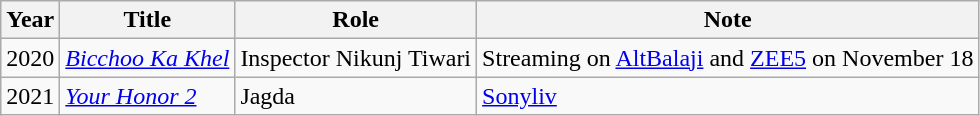<table class="wikitable">
<tr>
<th>Year</th>
<th>Title</th>
<th>Role</th>
<th>Note</th>
</tr>
<tr>
<td>2020</td>
<td><em><a href='#'>Bicchoo Ka Khel</a></em></td>
<td>Inspector Nikunj Tiwari</td>
<td>Streaming on <a href='#'>AltBalaji</a> and <a href='#'>ZEE5</a> on November 18</td>
</tr>
<tr>
<td>2021</td>
<td><em><a href='#'>Your Honor 2</a></em></td>
<td>Jagda</td>
<td><a href='#'>Sonyliv</a></td>
</tr>
</table>
